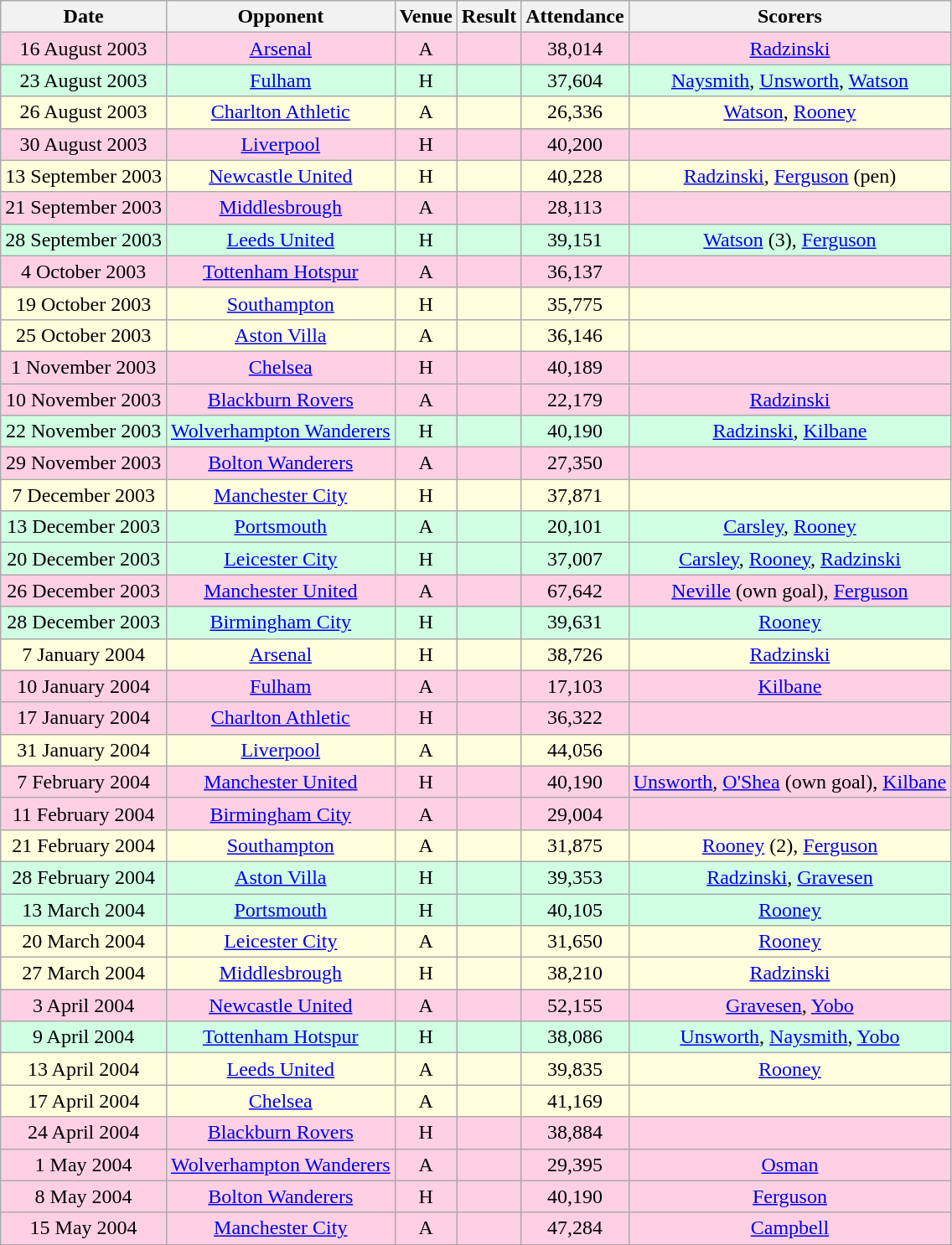<table class="wikitable sortable" style="font-size:100%; text-align:center">
<tr>
<th>Date</th>
<th>Opponent</th>
<th>Venue</th>
<th>Result</th>
<th>Attendance</th>
<th>Scorers</th>
</tr>
<tr style="background-color: #ffd0e3;">
<td>16 August 2003</td>
<td><a href='#'>Arsenal</a></td>
<td>A</td>
<td></td>
<td>38,014</td>
<td><a href='#'>Radzinski</a></td>
</tr>
<tr style="background-color: #d0ffe3;">
<td>23 August 2003</td>
<td><a href='#'>Fulham</a></td>
<td>H</td>
<td></td>
<td>37,604</td>
<td><a href='#'>Naysmith</a>, <a href='#'>Unsworth</a>, <a href='#'>Watson</a></td>
</tr>
<tr style="background-color: #ffffdd;">
<td>26 August 2003</td>
<td><a href='#'>Charlton Athletic</a></td>
<td>A</td>
<td></td>
<td>26,336</td>
<td><a href='#'>Watson</a>, <a href='#'>Rooney</a></td>
</tr>
<tr style="background-color: #ffd0e3;">
<td>30 August 2003</td>
<td><a href='#'>Liverpool</a></td>
<td>H</td>
<td></td>
<td>40,200</td>
<td></td>
</tr>
<tr style="background-color: #ffffdd;">
<td>13 September 2003</td>
<td><a href='#'>Newcastle United</a></td>
<td>H</td>
<td></td>
<td>40,228</td>
<td><a href='#'>Radzinski</a>, <a href='#'>Ferguson</a> (pen)</td>
</tr>
<tr style="background-color: #ffd0e3;">
<td>21 September 2003</td>
<td><a href='#'>Middlesbrough</a></td>
<td>A</td>
<td></td>
<td>28,113</td>
<td></td>
</tr>
<tr style="background-color: #d0ffe3;">
<td>28 September 2003</td>
<td><a href='#'>Leeds United</a></td>
<td>H</td>
<td></td>
<td>39,151</td>
<td><a href='#'>Watson</a> (3), <a href='#'>Ferguson</a></td>
</tr>
<tr style="background-color: #ffd0e3;">
<td>4 October 2003</td>
<td><a href='#'>Tottenham Hotspur</a></td>
<td>A</td>
<td></td>
<td>36,137</td>
<td></td>
</tr>
<tr style="background-color: #ffffdd;">
<td>19 October 2003</td>
<td><a href='#'>Southampton</a></td>
<td>H</td>
<td></td>
<td>35,775</td>
<td></td>
</tr>
<tr style="background-color: #ffffdd;">
<td>25 October 2003</td>
<td><a href='#'>Aston Villa</a></td>
<td>A</td>
<td></td>
<td>36,146</td>
<td></td>
</tr>
<tr style="background-color: #ffd0e3;">
<td>1 November 2003</td>
<td><a href='#'>Chelsea</a></td>
<td>H</td>
<td></td>
<td>40,189</td>
<td></td>
</tr>
<tr style="background-color: #ffd0e3;">
<td>10 November 2003</td>
<td><a href='#'>Blackburn Rovers</a></td>
<td>A</td>
<td></td>
<td>22,179</td>
<td><a href='#'>Radzinski</a></td>
</tr>
<tr style="background-color: #d0ffe3;">
<td>22 November 2003</td>
<td><a href='#'>Wolverhampton Wanderers</a></td>
<td>H</td>
<td></td>
<td>40,190</td>
<td><a href='#'>Radzinski</a>, <a href='#'>Kilbane</a></td>
</tr>
<tr style="background-color: #ffd0e3;">
<td>29 November 2003</td>
<td><a href='#'>Bolton Wanderers</a></td>
<td>A</td>
<td></td>
<td>27,350</td>
<td></td>
</tr>
<tr style="background-color: #ffffdd;">
<td>7 December 2003</td>
<td><a href='#'>Manchester City</a></td>
<td>H</td>
<td></td>
<td>37,871</td>
<td></td>
</tr>
<tr style="background-color: #d0ffe3;">
<td>13 December 2003</td>
<td><a href='#'>Portsmouth</a></td>
<td>A</td>
<td></td>
<td>20,101</td>
<td><a href='#'>Carsley</a>, <a href='#'>Rooney</a></td>
</tr>
<tr style="background-color: #d0ffe3;">
<td>20 December 2003</td>
<td><a href='#'>Leicester City</a></td>
<td>H</td>
<td></td>
<td>37,007</td>
<td><a href='#'>Carsley</a>, <a href='#'>Rooney</a>, <a href='#'>Radzinski</a></td>
</tr>
<tr style="background-color: #ffd0e3;">
<td>26 December 2003</td>
<td><a href='#'>Manchester United</a></td>
<td>A</td>
<td></td>
<td>67,642</td>
<td><a href='#'>Neville</a> (own goal), <a href='#'>Ferguson</a></td>
</tr>
<tr style="background-color: #d0ffe3;">
<td>28 December 2003</td>
<td><a href='#'>Birmingham City</a></td>
<td>H</td>
<td></td>
<td>39,631</td>
<td><a href='#'>Rooney</a></td>
</tr>
<tr style="background-color: #ffffdd;">
<td>7 January 2004</td>
<td><a href='#'>Arsenal</a></td>
<td>H</td>
<td></td>
<td>38,726</td>
<td><a href='#'>Radzinski</a></td>
</tr>
<tr style="background-color: #ffd0e3;">
<td>10 January 2004</td>
<td><a href='#'>Fulham</a></td>
<td>A</td>
<td></td>
<td>17,103</td>
<td><a href='#'>Kilbane</a></td>
</tr>
<tr style="background-color: #ffd0e3;">
<td>17 January 2004</td>
<td><a href='#'>Charlton Athletic</a></td>
<td>H</td>
<td></td>
<td>36,322</td>
<td></td>
</tr>
<tr style="background-color: #ffffdd;">
<td>31 January 2004</td>
<td><a href='#'>Liverpool</a></td>
<td>A</td>
<td></td>
<td>44,056</td>
<td></td>
</tr>
<tr style="background-color: #ffd0e3;">
<td>7 February 2004</td>
<td><a href='#'>Manchester United</a></td>
<td>H</td>
<td></td>
<td>40,190</td>
<td><a href='#'>Unsworth</a>, <a href='#'>O'Shea</a> (own goal), <a href='#'>Kilbane</a></td>
</tr>
<tr style="background-color: #ffd0e3;">
<td>11 February 2004</td>
<td><a href='#'>Birmingham City</a></td>
<td>A</td>
<td></td>
<td>29,004</td>
<td></td>
</tr>
<tr style="background-color: #ffffdd;">
<td>21 February 2004</td>
<td><a href='#'>Southampton</a></td>
<td>A</td>
<td></td>
<td>31,875</td>
<td><a href='#'>Rooney</a> (2), <a href='#'>Ferguson</a></td>
</tr>
<tr style="background-color: #d0ffe3;">
<td>28 February 2004</td>
<td><a href='#'>Aston Villa</a></td>
<td>H</td>
<td></td>
<td>39,353</td>
<td><a href='#'>Radzinski</a>, <a href='#'>Gravesen</a></td>
</tr>
<tr style="background-color: #d0ffe3;">
<td>13 March 2004</td>
<td><a href='#'>Portsmouth</a></td>
<td>H</td>
<td></td>
<td>40,105</td>
<td><a href='#'>Rooney</a></td>
</tr>
<tr style="background-color: #ffffdd;">
<td>20 March 2004</td>
<td><a href='#'>Leicester City</a></td>
<td>A</td>
<td></td>
<td>31,650</td>
<td><a href='#'>Rooney</a></td>
</tr>
<tr style="background-color: #ffffdd;">
<td>27 March 2004</td>
<td><a href='#'>Middlesbrough</a></td>
<td>H</td>
<td></td>
<td>38,210</td>
<td><a href='#'>Radzinski</a></td>
</tr>
<tr style="background-color: #ffd0e3;">
<td>3 April 2004</td>
<td><a href='#'>Newcastle United</a></td>
<td>A</td>
<td></td>
<td>52,155</td>
<td><a href='#'>Gravesen</a>, <a href='#'>Yobo</a></td>
</tr>
<tr style="background-color: #d0ffe3;">
<td>9 April 2004</td>
<td><a href='#'>Tottenham Hotspur</a></td>
<td>H</td>
<td></td>
<td>38,086</td>
<td><a href='#'>Unsworth</a>, <a href='#'>Naysmith</a>, <a href='#'>Yobo</a></td>
</tr>
<tr style="background-color: #ffffdd;">
<td>13 April 2004</td>
<td><a href='#'>Leeds United</a></td>
<td>A</td>
<td></td>
<td>39,835</td>
<td><a href='#'>Rooney</a></td>
</tr>
<tr style="background-color: #ffffdd;">
<td>17 April 2004</td>
<td><a href='#'>Chelsea</a></td>
<td>A</td>
<td></td>
<td>41,169</td>
<td></td>
</tr>
<tr style="background-color: #ffd0e3;">
<td>24 April 2004</td>
<td><a href='#'>Blackburn Rovers</a></td>
<td>H</td>
<td></td>
<td>38,884</td>
<td></td>
</tr>
<tr style="background-color: #ffd0e3;">
<td>1 May 2004</td>
<td><a href='#'>Wolverhampton Wanderers</a></td>
<td>A</td>
<td></td>
<td>29,395</td>
<td><a href='#'>Osman</a></td>
</tr>
<tr style="background-color: #ffd0e3;">
<td>8 May 2004</td>
<td><a href='#'>Bolton Wanderers</a></td>
<td>H</td>
<td></td>
<td>40,190</td>
<td><a href='#'>Ferguson</a></td>
</tr>
<tr style="background-color: #ffd0e3;">
<td>15 May 2004</td>
<td><a href='#'>Manchester City</a></td>
<td>A</td>
<td></td>
<td>47,284</td>
<td><a href='#'>Campbell</a></td>
</tr>
</table>
